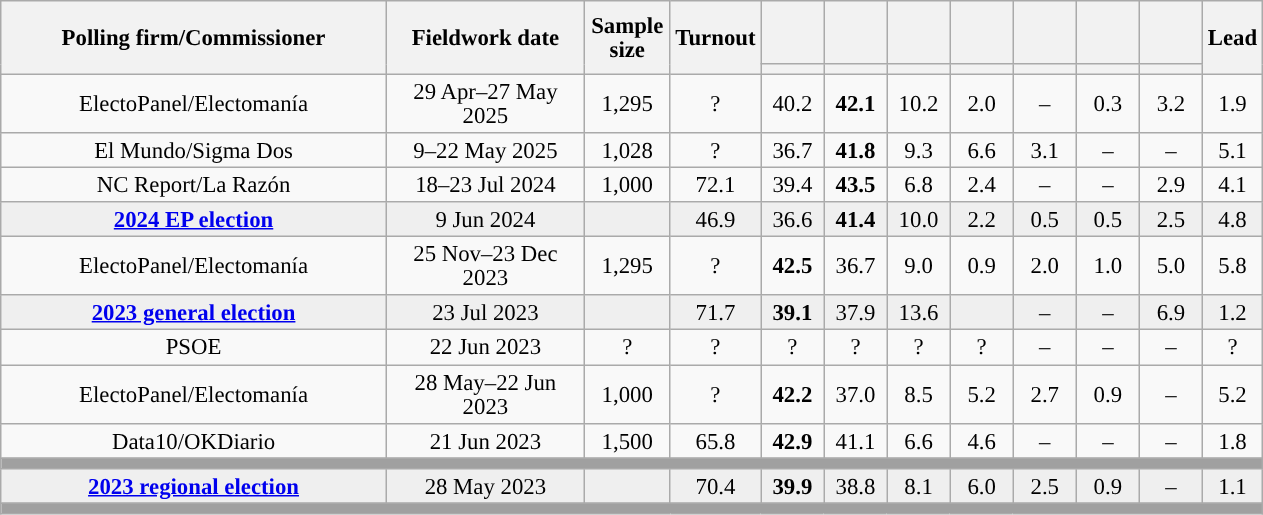<table class="wikitable collapsible" style="text-align:center; font-size:95%; line-height:16px;">
<tr style="height:42px;">
<th style="width:250px;" rowspan="2">Polling firm/Commissioner</th>
<th style="width:125px;" rowspan="2">Fieldwork date</th>
<th style="width:50px;" rowspan="2">Sample size</th>
<th style="width:45px;" rowspan="2">Turnout</th>
<th style="width:35px;"></th>
<th style="width:35px;"></th>
<th style="width:35px;"></th>
<th style="width:35px;"><br></th>
<th style="width:35px;"></th>
<th style="width:35px;"></th>
<th style="width:35px;"></th>
<th style="width:30px;" rowspan="2">Lead</th>
</tr>
<tr>
<th style="color:inherit;background:"></th>
<th style="color:inherit;background:"></th>
<th style="color:inherit;background:"></th>
<th style="color:inherit;background:"></th>
<th style="color:inherit;background:"></th>
<th style="color:inherit;background:"></th>
<th style="color:inherit;background:"></th>
</tr>
<tr>
<td>ElectoPanel/Electomanía</td>
<td>29 Apr–27 May 2025</td>
<td>1,295</td>
<td>?</td>
<td>40.2<br></td>
<td><strong>42.1</strong><br></td>
<td>10.2<br></td>
<td>2.0<br></td>
<td>–</td>
<td>0.3<br></td>
<td>3.2<br></td>
<td style="background:">1.9</td>
</tr>
<tr>
<td>El Mundo/Sigma Dos</td>
<td>9–22 May 2025</td>
<td>1,028</td>
<td>?</td>
<td>36.7<br></td>
<td><strong>41.8</strong><br></td>
<td>9.3<br></td>
<td>6.6<br></td>
<td>3.1<br></td>
<td>–</td>
<td>–</td>
<td style="background:">5.1</td>
</tr>
<tr>
<td>NC Report/La Razón</td>
<td>18–23 Jul 2024</td>
<td>1,000</td>
<td>72.1</td>
<td>39.4<br></td>
<td><strong>43.5</strong><br></td>
<td>6.8<br></td>
<td>2.4<br></td>
<td>–</td>
<td>–</td>
<td>2.9<br></td>
<td style="background:">4.1</td>
</tr>
<tr style="background:#EFEFEF;">
<td><strong><a href='#'>2024 EP election</a></strong></td>
<td>9 Jun 2024</td>
<td></td>
<td>46.9</td>
<td>36.6<br></td>
<td><strong>41.4</strong><br></td>
<td>10.0<br></td>
<td>2.2<br></td>
<td>0.5<br></td>
<td>0.5<br></td>
<td>2.5<br></td>
<td style="background:">4.8</td>
</tr>
<tr>
<td>ElectoPanel/Electomanía</td>
<td>25 Nov–23 Dec 2023</td>
<td>1,295</td>
<td>?</td>
<td><strong>42.5</strong><br></td>
<td>36.7<br></td>
<td>9.0<br></td>
<td>0.9<br></td>
<td>2.0<br></td>
<td>1.0<br></td>
<td>5.0<br></td>
<td style="background:">5.8</td>
</tr>
<tr style="background:#EFEFEF;">
<td><strong><a href='#'>2023 general election</a></strong></td>
<td>23 Jul 2023</td>
<td></td>
<td>71.7</td>
<td><strong>39.1</strong><br></td>
<td>37.9<br></td>
<td>13.6<br></td>
<td></td>
<td>–</td>
<td>–</td>
<td>6.9<br></td>
<td style="background:">1.2</td>
</tr>
<tr>
<td>PSOE</td>
<td>22 Jun 2023</td>
<td>?</td>
<td>?</td>
<td>?<br></td>
<td>?<br></td>
<td>?<br></td>
<td>?<br></td>
<td>–</td>
<td>–</td>
<td>–</td>
<td style="background:">?</td>
</tr>
<tr>
<td>ElectoPanel/Electomanía</td>
<td>28 May–22 Jun 2023</td>
<td>1,000</td>
<td>?</td>
<td><strong>42.2</strong><br></td>
<td>37.0<br></td>
<td>8.5<br></td>
<td>5.2<br></td>
<td>2.7<br></td>
<td>0.9<br></td>
<td>–</td>
<td style="background:">5.2</td>
</tr>
<tr>
<td>Data10/OKDiario</td>
<td>21 Jun 2023</td>
<td>1,500</td>
<td>65.8</td>
<td><strong>42.9</strong><br></td>
<td>41.1<br></td>
<td>6.6<br></td>
<td>4.6<br></td>
<td>–</td>
<td>–</td>
<td>–</td>
<td style="background:">1.8</td>
</tr>
<tr>
<td colspan="12" style="background:#A0A0A0"></td>
</tr>
<tr style="background:#EFEFEF;">
<td><strong><a href='#'>2023 regional election</a></strong></td>
<td>28 May 2023</td>
<td></td>
<td>70.4</td>
<td><strong>39.9</strong><br></td>
<td>38.8<br></td>
<td>8.1<br></td>
<td>6.0<br></td>
<td>2.5<br></td>
<td>0.9<br></td>
<td>–</td>
<td style="background:">1.1</td>
</tr>
<tr>
<td colspan="12" style="background:#A0A0A0"></td>
</tr>
</table>
